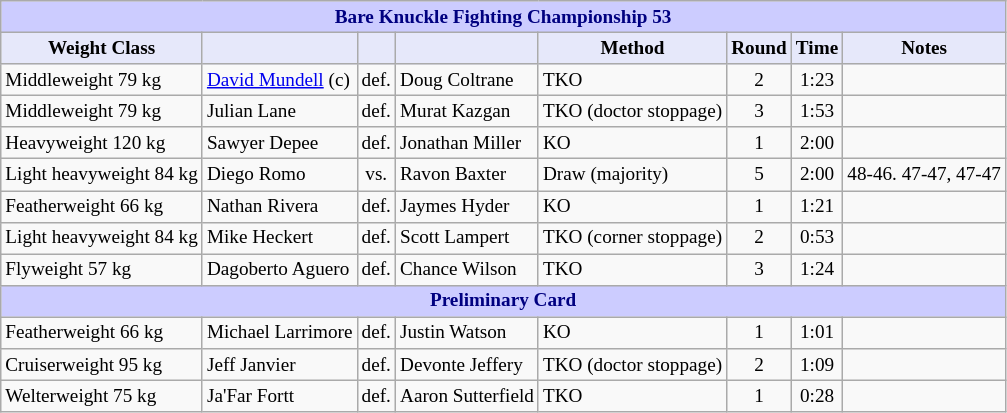<table class="wikitable" style="font-size: 80%;">
<tr>
<th colspan="8" style="background-color: #ccf; color: #000080; text-align: center;"><strong>Bare Knuckle Fighting Championship 53</strong></th>
</tr>
<tr>
<th colspan="1" style="background-color: #E6E8FA; color: #000000; text-align: center;">Weight Class</th>
<th colspan="1" style="background-color: #E6E8FA; color: #000000; text-align: center;"></th>
<th colspan="1" style="background-color: #E6E8FA; color: #000000; text-align: center;"></th>
<th colspan="1" style="background-color: #E6E8FA; color: #000000; text-align: center;"></th>
<th colspan="1" style="background-color: #E6E8FA; color: #000000; text-align: center;">Method</th>
<th colspan="1" style="background-color: #E6E8FA; color: #000000; text-align: center;">Round</th>
<th colspan="1" style="background-color: #E6E8FA; color: #000000; text-align: center;">Time</th>
<th colspan="1" style="background-color: #E6E8FA; color: #000000; text-align: center;">Notes</th>
</tr>
<tr>
<td>Middleweight 79 kg</td>
<td> <a href='#'>David Mundell</a> (c)</td>
<td align=center>def.</td>
<td> Doug Coltrane</td>
<td>TKO</td>
<td align=center>2</td>
<td align=center>1:23</td>
<td></td>
</tr>
<tr>
<td>Middleweight 79 kg</td>
<td> Julian Lane</td>
<td align=center>def.</td>
<td> Murat Kazgan</td>
<td>TKO (doctor stoppage)</td>
<td align=center>3</td>
<td align=center>1:53</td>
<td></td>
</tr>
<tr>
<td>Heavyweight 120 kg</td>
<td> Sawyer Depee</td>
<td align=center>def.</td>
<td> Jonathan Miller</td>
<td>KO</td>
<td align=center>1</td>
<td align=center>2:00</td>
<td></td>
</tr>
<tr>
<td>Light heavyweight 84 kg</td>
<td> Diego Romo</td>
<td align=center>vs.</td>
<td> Ravon Baxter</td>
<td>Draw (majority)</td>
<td align=center>5</td>
<td align=center>2:00</td>
<td>48-46. 47-47, 47-47</td>
</tr>
<tr>
<td>Featherweight 66 kg</td>
<td> Nathan Rivera</td>
<td align=center>def.</td>
<td> Jaymes Hyder</td>
<td>KO</td>
<td align=center>1</td>
<td align=center>1:21</td>
<td></td>
</tr>
<tr>
<td>Light heavyweight 84 kg</td>
<td> Mike Heckert</td>
<td align=center>def.</td>
<td> Scott Lampert</td>
<td>TKO (corner stoppage)</td>
<td align=center>2</td>
<td align=center>0:53</td>
<td></td>
</tr>
<tr>
<td>Flyweight 57 kg</td>
<td> Dagoberto Aguero</td>
<td align=center>def.</td>
<td> Chance Wilson</td>
<td>TKO</td>
<td align=center>3</td>
<td align=center>1:24</td>
<td></td>
</tr>
<tr>
<th colspan="8" style="background-color: #ccf; color: #000080; text-align: center;"><strong>Preliminary Card</strong></th>
</tr>
<tr>
<td>Featherweight 66 kg</td>
<td> Michael Larrimore</td>
<td align=center>def.</td>
<td> Justin Watson</td>
<td>KO</td>
<td align=center>1</td>
<td align=center>1:01</td>
<td></td>
</tr>
<tr>
<td>Cruiserweight 95 kg</td>
<td> Jeff Janvier</td>
<td align=center>def.</td>
<td> Devonte Jeffery</td>
<td>TKO (doctor stoppage)</td>
<td align=center>2</td>
<td align=center>1:09</td>
<td></td>
</tr>
<tr>
<td>Welterweight 75 kg</td>
<td> Ja'Far Fortt</td>
<td align=center>def.</td>
<td> Aaron Sutterfield</td>
<td>TKO</td>
<td align=center>1</td>
<td align=center>0:28</td>
<td></td>
</tr>
</table>
